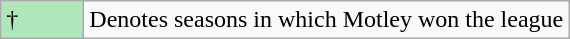<table class="wikitable">
<tr>
<td style="background:#AFE6BA; width:3em;">†</td>
<td>Denotes seasons in which Motley won the league</td>
</tr>
</table>
